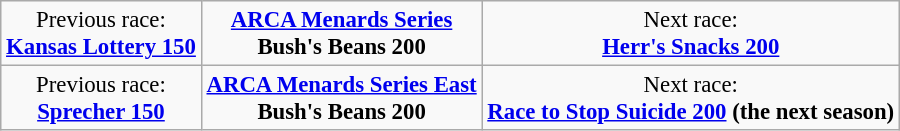<table class="wikitable" style="font-size: 95%;">
<tr>
<td style="text-align:center;">Previous race: <br> <strong><a href='#'>Kansas Lottery 150</a></strong></td>
<td style="text-align:center;"><strong><a href='#'>ARCA Menards Series</a> <br> Bush's Beans 200</strong></td>
<td style="text-align:center;">Next race: <br> <strong><a href='#'>Herr's Snacks 200</a></strong></td>
</tr>
<tr>
<td style="text-align:center;">Previous race: <br> <strong><a href='#'>Sprecher 150</a></strong></td>
<td style="text-align:center;"><strong><a href='#'>ARCA Menards Series East</a> <br> Bush's Beans 200</strong></td>
<td style="text-align:center;">Next race: <br> <strong><a href='#'>Race to Stop Suicide 200</a> (the next season)</strong></td>
</tr>
</table>
